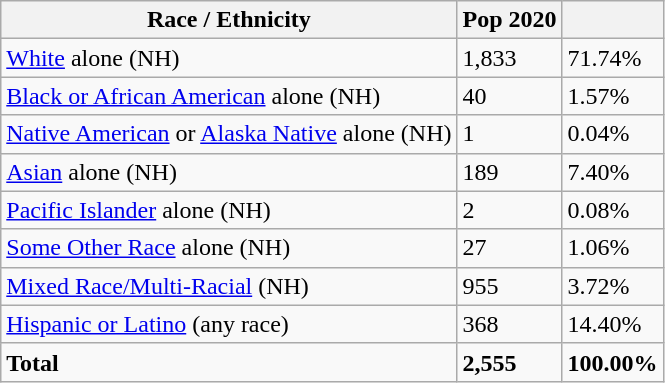<table class="wikitable">
<tr>
<th>Race / Ethnicity</th>
<th>Pop 2020</th>
<th></th>
</tr>
<tr>
<td><a href='#'>White</a> alone (NH)</td>
<td>1,833</td>
<td>71.74%</td>
</tr>
<tr>
<td><a href='#'>Black or African American</a> alone (NH)</td>
<td>40</td>
<td>1.57%</td>
</tr>
<tr>
<td><a href='#'>Native American</a> or <a href='#'>Alaska Native</a> alone (NH)</td>
<td>1</td>
<td>0.04%</td>
</tr>
<tr>
<td><a href='#'>Asian</a> alone (NH)</td>
<td>189</td>
<td>7.40%</td>
</tr>
<tr>
<td><a href='#'>Pacific Islander</a> alone (NH)</td>
<td>2</td>
<td>0.08%</td>
</tr>
<tr>
<td><a href='#'>Some Other Race</a> alone (NH)</td>
<td>27</td>
<td>1.06%</td>
</tr>
<tr>
<td><a href='#'>Mixed Race/Multi-Racial</a> (NH)</td>
<td>955</td>
<td>3.72%</td>
</tr>
<tr>
<td><a href='#'>Hispanic or Latino</a> (any race)</td>
<td>368</td>
<td>14.40%</td>
</tr>
<tr>
<td><strong>Total</strong></td>
<td><strong>2,555</strong></td>
<td><strong>100.00%</strong></td>
</tr>
</table>
